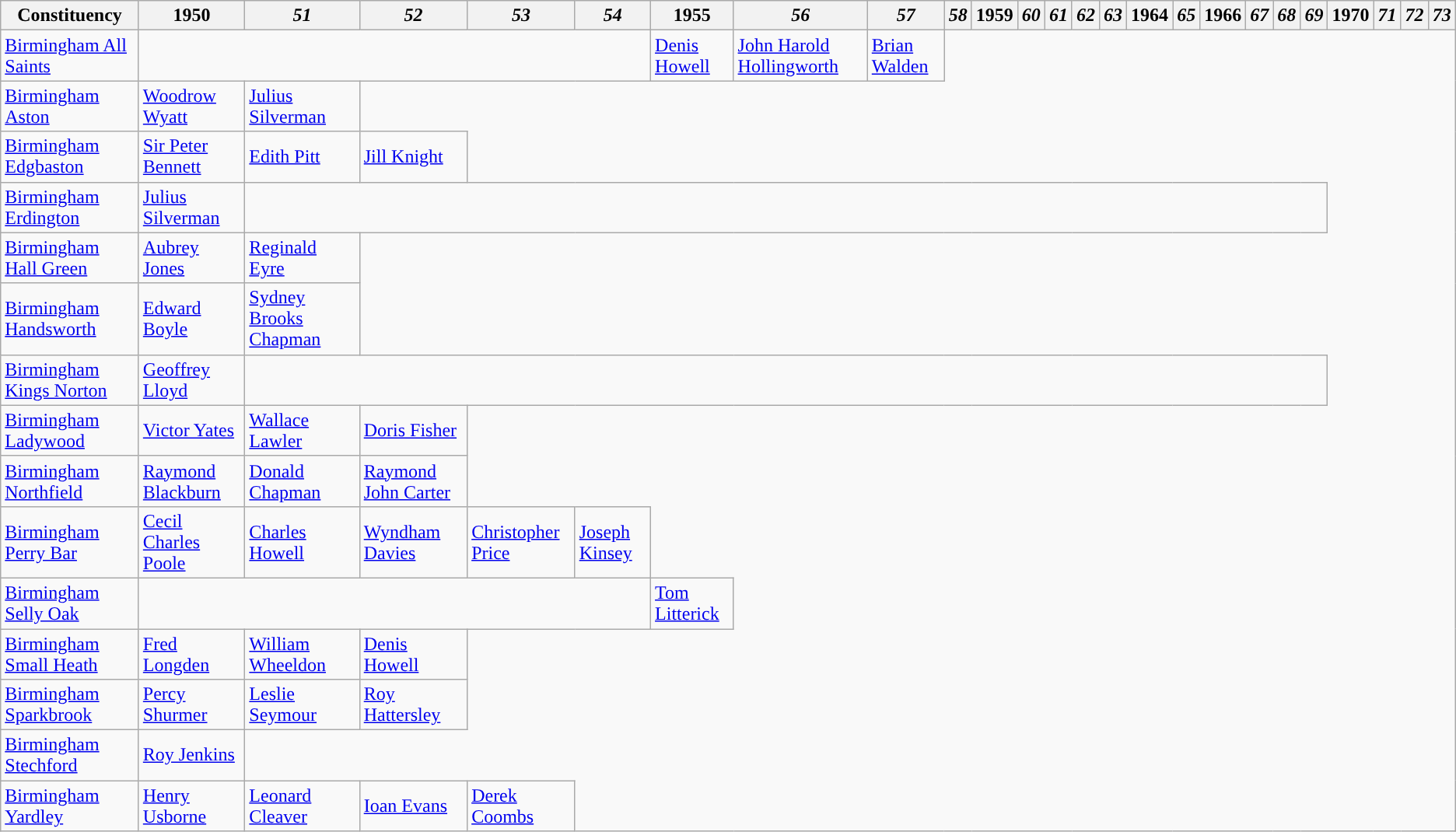<table class="wikitable">
<tr>
<th>Constituency</th>
<th>1950</th>
<th><em>51</em></th>
<th><em>52</em></th>
<th><em>53</em></th>
<th><em>54</em></th>
<th>1955</th>
<th><em>56</em></th>
<th><em>57</em></th>
<th><em>58</em></th>
<th>1959</th>
<th><em>60</em></th>
<th><em>61</em></th>
<th><em>62</em></th>
<th><em>63</em></th>
<th>1964</th>
<th><em>65</em></th>
<th>1966</th>
<th><em>67</em></th>
<th><em>68</em></th>
<th><em>69</em></th>
<th>1970</th>
<th><em>71</em></th>
<th><em>72</em></th>
<th><em>73</em></th>
</tr>
<tr>
<td><a href='#'>Birmingham All Saints</a></td>
<td " colspan="5"></td>
<td><a href='#'>Denis Howell</a></td>
<td><a href='#'>John Harold Hollingworth</a></td>
<td><a href='#'>Brian Walden</a></td>
</tr>
<tr>
<td><a href='#'>Birmingham Aston</a></td>
<td><a href='#'>Woodrow Wyatt</a></td>
<td><a href='#'>Julius Silverman</a></td>
</tr>
<tr>
<td><a href='#'>Birmingham Edgbaston</a></td>
<td><a href='#'>Sir Peter Bennett</a></td>
<td><a href='#'>Edith Pitt</a></td>
<td><a href='#'>Jill Knight</a></td>
</tr>
<tr>
<td><a href='#'>Birmingham Erdington</a></td>
<td><a href='#'>Julius Silverman</a></td>
<td " colspan="19"></td>
</tr>
<tr>
<td><a href='#'>Birmingham Hall Green</a></td>
<td><a href='#'>Aubrey Jones</a></td>
<td><a href='#'>Reginald Eyre</a></td>
</tr>
<tr>
<td><a href='#'>Birmingham Handsworth</a></td>
<td><a href='#'>Edward Boyle</a></td>
<td><a href='#'>Sydney Brooks Chapman</a></td>
</tr>
<tr>
<td><a href='#'>Birmingham Kings Norton</a></td>
<td><a href='#'>Geoffrey Lloyd</a></td>
<td " colspan="19"></td>
</tr>
<tr>
<td><a href='#'>Birmingham Ladywood</a></td>
<td><a href='#'>Victor Yates</a></td>
<td><a href='#'>Wallace Lawler</a></td>
<td><a href='#'>Doris Fisher</a></td>
</tr>
<tr>
<td><a href='#'>Birmingham Northfield</a></td>
<td><a href='#'>Raymond Blackburn</a></td>
<td><a href='#'>Donald Chapman</a></td>
<td><a href='#'>Raymond John Carter</a></td>
</tr>
<tr>
<td><a href='#'>Birmingham Perry Bar</a></td>
<td><a href='#'>Cecil Charles Poole</a></td>
<td><a href='#'>Charles Howell</a></td>
<td><a href='#'>Wyndham Davies</a></td>
<td><a href='#'>Christopher Price</a></td>
<td><a href='#'>Joseph Kinsey</a></td>
</tr>
<tr>
<td><a href='#'>Birmingham Selly Oak</a></td>
<td " colspan="5"></td>
<td><a href='#'>Tom Litterick</a></td>
</tr>
<tr>
<td><a href='#'>Birmingham Small Heath</a></td>
<td><a href='#'>Fred Longden</a></td>
<td><a href='#'>William Wheeldon</a></td>
<td><a href='#'>Denis Howell</a></td>
</tr>
<tr>
<td><a href='#'>Birmingham Sparkbrook</a></td>
<td><a href='#'>Percy Shurmer</a></td>
<td><a href='#'>Leslie Seymour</a></td>
<td><a href='#'>Roy Hattersley</a></td>
</tr>
<tr>
<td><a href='#'>Birmingham Stechford</a></td>
<td><a href='#'>Roy Jenkins</a></td>
</tr>
<tr>
<td><a href='#'>Birmingham Yardley</a></td>
<td><a href='#'>Henry Usborne</a></td>
<td><a href='#'>Leonard Cleaver</a></td>
<td><a href='#'>Ioan Evans</a></td>
<td><a href='#'>Derek Coombs</a></td>
</tr>
</table>
